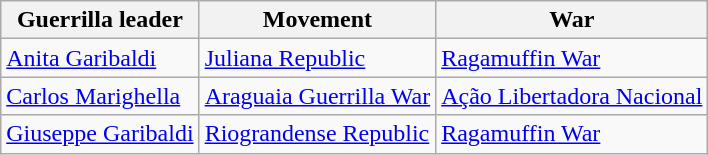<table class="wikitable">
<tr>
<th>Guerrilla leader</th>
<th>Movement</th>
<th>War</th>
</tr>
<tr>
<td><a href='#'>Anita Garibaldi</a></td>
<td><a href='#'>Juliana Republic</a></td>
<td><a href='#'>Ragamuffin War</a></td>
</tr>
<tr>
<td><a href='#'>Carlos Marighella</a></td>
<td><a href='#'>Araguaia Guerrilla War</a></td>
<td><a href='#'>Ação Libertadora Nacional</a></td>
</tr>
<tr>
<td><a href='#'>Giuseppe Garibaldi</a></td>
<td><a href='#'>Riograndense Republic</a></td>
<td><a href='#'>Ragamuffin War</a></td>
</tr>
</table>
